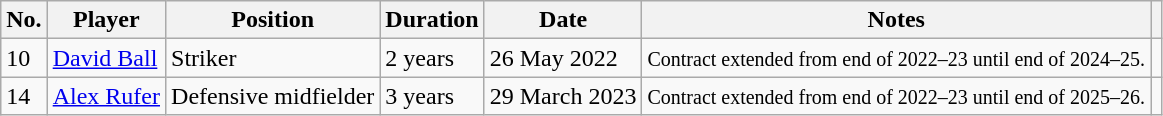<table class="wikitable">
<tr>
<th scope="col">No.</th>
<th scope="col">Player</th>
<th scope="col">Position</th>
<th scope="col">Duration</th>
<th scope="col">Date</th>
<th scope="col">Notes</th>
<th class="unsortable" scope="col"></th>
</tr>
<tr>
<td>10</td>
<td> <a href='#'>David Ball</a></td>
<td>Striker</td>
<td>2 years</td>
<td>26 May 2022</td>
<td><small>Contract extended from end of 2022–23 until end of 2024–25.</small></td>
<td></td>
</tr>
<tr>
<td>14</td>
<td><a href='#'>Alex Rufer</a></td>
<td>Defensive midfielder</td>
<td>3 years</td>
<td>29 March 2023</td>
<td><small>Contract extended from end of 2022–23 until end of 2025–26.</small></td>
<td></td>
</tr>
</table>
